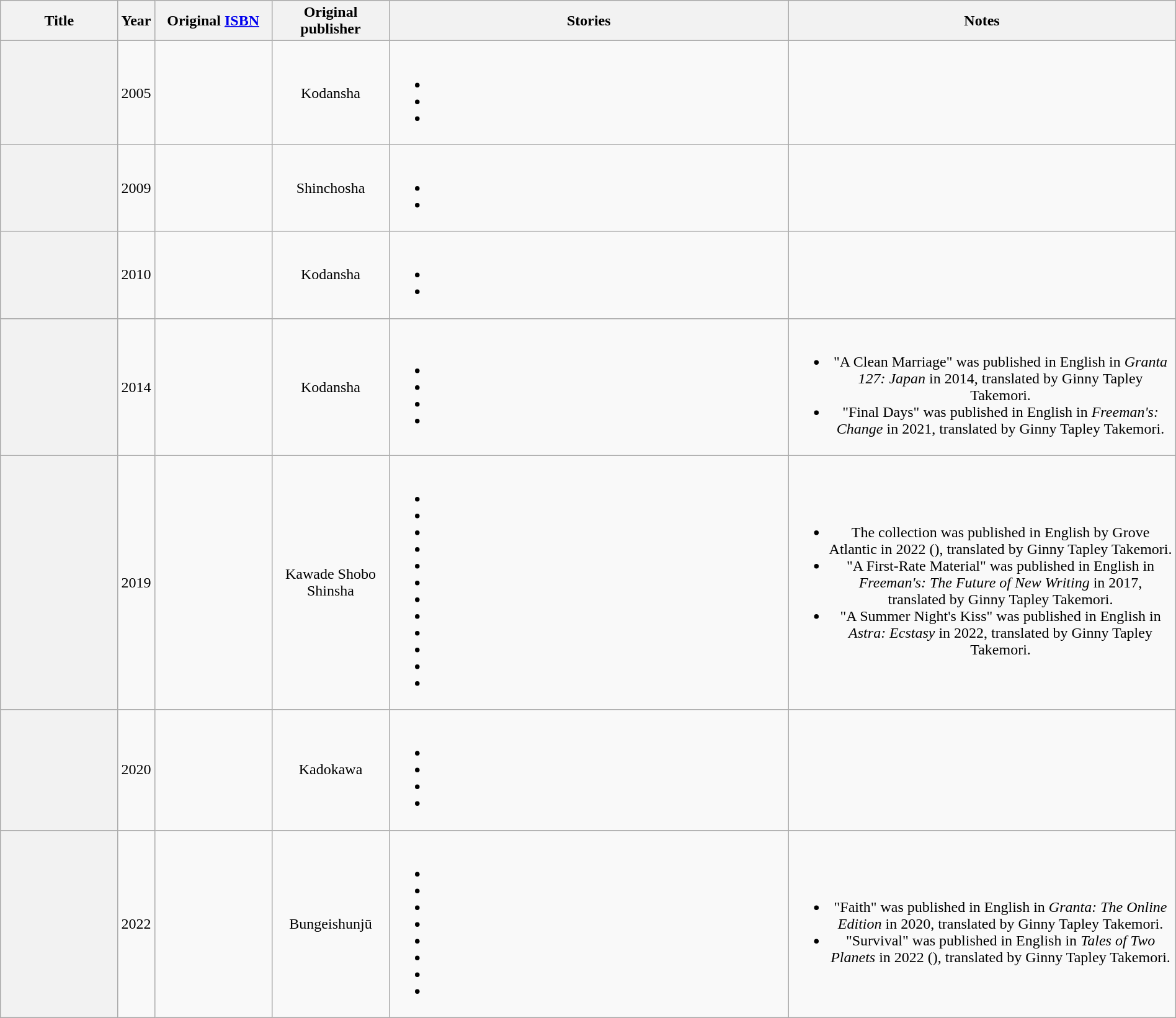<table class="wikitable sortable plainrowheaders" style="width: 100%;">
<tr>
<th scope="col" style="width:10%;">Title</th>
<th scope="col" style="width:3%;">Year</th>
<th scope="col" style="width:10%;">Original <a href='#'>ISBN</a></th>
<th scope="col" style="width:10%;">Original publisher</th>
<th scope="col" style="width:34%;">Stories</th>
<th scope="col" style="width:33%;">Notes</th>
</tr>
<tr style="text-align: center;">
<th scope="row" style="text-align:center;"></th>
<td>2005</td>
<td></td>
<td>Kodansha</td>
<td><br><ul><li></li><li></li><li></li></ul></td>
<td></td>
</tr>
<tr style="text-align: center;">
<th scope="row" style="text-align:center;"></th>
<td>2009</td>
<td></td>
<td>Shinchosha</td>
<td><br><ul><li></li><li></li></ul></td>
<td></td>
</tr>
<tr style="text-align: center;">
<th scope="row" style="text-align:center;"></th>
<td>2010</td>
<td></td>
<td>Kodansha</td>
<td><br><ul><li></li><li></li></ul></td>
</tr>
<tr style="text-align: center;">
<th scope="row" style="text-align:center;"></th>
<td>2014</td>
<td></td>
<td>Kodansha</td>
<td><br><ul><li></li><li></li><li></li><li></li></ul></td>
<td><br><ul><li>"A Clean Marriage" was published in English in <em>Granta 127: Japan</em> in 2014, translated by Ginny Tapley Takemori.</li><li>"Final Days" was published in English in <em>Freeman's: Change</em> in 2021, translated by Ginny Tapley Takemori.</li></ul></td>
</tr>
<tr style="text-align: center;">
<th scope="row" style="text-align:center;"></th>
<td>2019</td>
<td></td>
<td>Kawade Shobo Shinsha</td>
<td><br><ul><li></li><li></li><li></li><li></li><li></li><li></li><li></li><li></li><li></li><li></li><li></li><li></li></ul></td>
<td><br><ul><li>The collection was published in English by Grove Atlantic in 2022 (), translated by Ginny Tapley Takemori.</li><li>"A First-Rate Material" was published in English in <em>Freeman's: The Future of New Writing</em> in 2017, translated by Ginny Tapley Takemori.</li><li>"A Summer Night's Kiss" was published in English in <em>Astra: Ecstasy</em> in 2022, translated by Ginny Tapley Takemori.</li></ul></td>
</tr>
<tr style="text-align: center;">
<th scope="row" style="text-align:center;"></th>
<td>2020</td>
<td></td>
<td>Kadokawa</td>
<td><br><ul><li></li><li></li><li></li><li></li></ul></td>
<td></td>
</tr>
<tr style="text-align: center;">
<th scope="row" style="text-align:center;"></th>
<td>2022</td>
<td></td>
<td>Bungeishunjū</td>
<td><br><ul><li></li><li></li><li></li><li></li><li></li><li></li><li></li><li></li></ul></td>
<td><br><ul><li>"Faith" was published in English in <em>Granta: The Online Edition</em> in 2020, translated by Ginny Tapley Takemori.</li><li>"Survival"  was published in English in <em>Tales of Two Planets</em> in 2022 (), translated by Ginny Tapley Takemori.</li></ul></td>
</tr>
</table>
